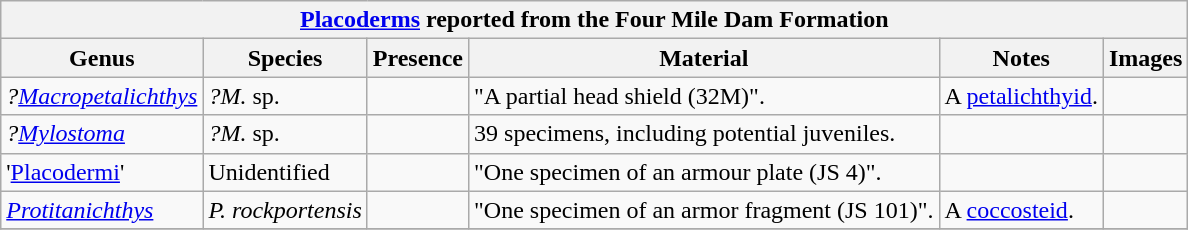<table class="wikitable" align="center">
<tr>
<th colspan="6" align="center"><strong><a href='#'>Placoderms</a> reported from the Four Mile Dam Formation</strong></th>
</tr>
<tr>
<th>Genus</th>
<th>Species</th>
<th>Presence</th>
<th><strong>Material</strong></th>
<th>Notes</th>
<th>Images</th>
</tr>
<tr>
<td><em>?<a href='#'>Macropetalichthys</a></em></td>
<td><em>?M.</em> sp.</td>
<td></td>
<td>"A partial head shield (32M)".</td>
<td>A <a href='#'>petalichthyid</a>.</td>
<td></td>
</tr>
<tr>
<td><em>?<a href='#'>Mylostoma</a></em></td>
<td><em>?M.</em> sp.</td>
<td></td>
<td>39 specimens, including potential juveniles.</td>
<td></td>
<td></td>
</tr>
<tr>
<td>'<a href='#'>Placodermi</a>'</td>
<td>Unidentified</td>
<td></td>
<td>"One specimen of an armour plate (JS 4)".</td>
<td></td>
<td></td>
</tr>
<tr>
<td><em><a href='#'>Protitanichthys</a></em></td>
<td><em>P. rockportensis</em></td>
<td></td>
<td>"One specimen of an armor fragment (JS 101)".</td>
<td>A <a href='#'>coccosteid</a>.</td>
<td></td>
</tr>
<tr>
</tr>
</table>
